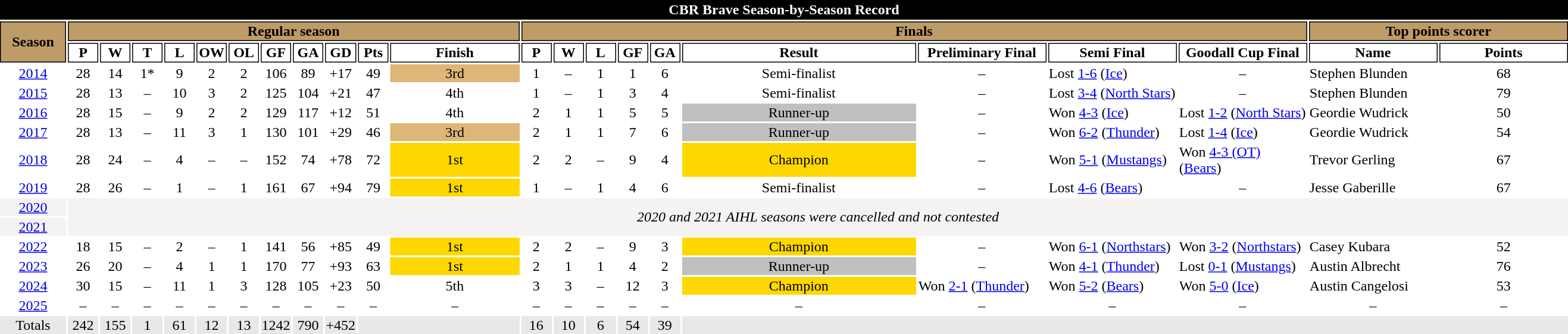<table class="toccolours" style="width:110em;text-align: center">
<tr>
<th colspan="24" style="background:#000000;color:white;border:#000000 1px solid">CBR Brave Season-by-Season Record</th>
</tr>
<tr>
<th rowspan="2" style="background:#be9c68;color:black;border:#000000 1px solid; width: 70px">Season</th>
<th colspan="11" style="background:#be9c68;color:black;border:#000000 1px solid">Regular season</th>
<th colspan="9" style="background:#be9c68;color:black;border:#000000 1px solid">Finals</th>
<th colspan="2" style="background:#be9c68;color:black;border:#000000 1px solid">Top points scorer</th>
</tr>
<tr>
<th style="background:#FFFFFF;color:black;border:#000000 1px solid; width: 30px">P</th>
<th style="background:#FFFFFF;color:black;border:#000000 1px solid; width: 30px">W</th>
<th style="background:#FFFFFF;color:black;border:#000000 1px solid; width: 30px">T</th>
<th style="background:#FFFFFF;color:black;border:#000000 1px solid; width: 30px">L</th>
<th style="background:#FFFFFF;color:black;border:#000000 1px solid; width: 30px">OW</th>
<th style="background:#FFFFFF;color:black;border:#000000 1px solid; width: 30px">OL</th>
<th style="background:#FFFFFF;color:black;border:#000000 1px solid; width: 30px">GF</th>
<th style="background:#FFFFFF;color:black;border:#000000 1px solid; width: 30px">GA</th>
<th style="background:#FFFFFF;color:black;border:#000000 1px solid; width: 30px">GD</th>
<th style="background:#FFFFFF;color:black;border:#000000 1px solid; width: 30px">Pts</th>
<th style="background:#FFFFFF;color:black;border:#000000 1px solid">Finish</th>
<th style="background:#FFFFFF;color:black;border:#000000 1px solid; width: 30px">P</th>
<th style="background:#FFFFFF;color:black;border:#000000 1px solid; width: 30px">W</th>
<th style="background:#FFFFFF;color:black;border:#000000 1px solid; width: 30px">L</th>
<th style="background:#FFFFFF;color:black;border:#000000 1px solid; width: 30px">GF</th>
<th style="background:#FFFFFF;color:black;border:#000000 1px solid; width: 30px">GA</th>
<th style="background:#FFFFFF;color:black;border:#000000 1px solid">Result</th>
<th style="background:#FFFFFF;color:black;border:#000000 1px solid; width: 140px">Preliminary Final</th>
<th style="background:#FFFFFF;color:black;border:#000000 1px solid; width: 140px">Semi Final</th>
<th style="background:#FFFFFF;color:black;border:#000000 1px solid; width: 140px">Goodall Cup Final</th>
<th style="background:#FFFFFF;color:black;border:#000000 1px solid; width: 140px">Name</th>
<th style="background:#FFFFFF;color:black;border:#000000 1px solid">Points</th>
</tr>
<tr>
<td><a href='#'>2014</a></td>
<td>28</td>
<td>14</td>
<td>1*</td>
<td>9</td>
<td>2</td>
<td>2</td>
<td>106</td>
<td>89</td>
<td>+17</td>
<td>49</td>
<td bgcolor="#deb678">3rd</td>
<td>1</td>
<td>–</td>
<td>1</td>
<td>1</td>
<td>6</td>
<td>Semi-finalist</td>
<td>–</td>
<td align="left">Lost <a href='#'>1-6</a> (<a href='#'>Ice</a>)</td>
<td>–</td>
<td align="left"> Stephen Blunden</td>
<td>68</td>
</tr>
<tr>
<td><a href='#'>2015</a></td>
<td>28</td>
<td>13</td>
<td>–</td>
<td>10</td>
<td>3</td>
<td>2</td>
<td>125</td>
<td>104</td>
<td>+21</td>
<td>47</td>
<td>4th</td>
<td>1</td>
<td>–</td>
<td>1</td>
<td>3</td>
<td>4</td>
<td>Semi-finalist</td>
<td>–</td>
<td align="left">Lost <a href='#'>3-4</a> (<a href='#'>North Stars</a>)</td>
<td>–</td>
<td align="left"> Stephen Blunden</td>
<td>79</td>
</tr>
<tr>
<td><a href='#'>2016</a></td>
<td>28</td>
<td>15</td>
<td>–</td>
<td>9</td>
<td>2</td>
<td>2</td>
<td>129</td>
<td>117</td>
<td>+12</td>
<td>51</td>
<td>4th</td>
<td>2</td>
<td>1</td>
<td>1</td>
<td>5</td>
<td>5</td>
<td bgcolor="silver">Runner-up</td>
<td>–</td>
<td align="left">Won <a href='#'>4-3</a> (<a href='#'>Ice</a>)</td>
<td align="left">Lost <a href='#'>1-2</a> (<a href='#'>North Stars</a>)</td>
<td align="left"> Geordie Wudrick</td>
<td>50</td>
</tr>
<tr>
<td><a href='#'>2017</a></td>
<td>28</td>
<td>13</td>
<td>–</td>
<td>11</td>
<td>3</td>
<td>1</td>
<td>130</td>
<td>101</td>
<td>+29</td>
<td>46</td>
<td bgcolor="#deb678">3rd</td>
<td>2</td>
<td>1</td>
<td>1</td>
<td>7</td>
<td>6</td>
<td bgcolor="silver">Runner-up</td>
<td>–</td>
<td align="left">Won <a href='#'>6-2</a> (<a href='#'>Thunder</a>)</td>
<td align="left">Lost <a href='#'>1-4</a> (<a href='#'>Ice</a>)</td>
<td align="left"> Geordie Wudrick</td>
<td>54</td>
</tr>
<tr>
<td><a href='#'>2018</a></td>
<td>28</td>
<td>24</td>
<td>–</td>
<td>4</td>
<td>–</td>
<td>–</td>
<td>152</td>
<td>74</td>
<td>+78</td>
<td>72</td>
<td bgcolor="gold">1st</td>
<td>2</td>
<td>2</td>
<td>–</td>
<td>9</td>
<td>4</td>
<td bgcolor="gold">Champion</td>
<td>–</td>
<td align="left">Won <a href='#'>5-1</a> (<a href='#'>Mustangs</a>)</td>
<td align="left">Won <a href='#'>4-3 (OT)</a> (<a href='#'>Bears</a>)</td>
<td align="left"> Trevor Gerling</td>
<td>67</td>
</tr>
<tr>
<td><a href='#'>2019</a></td>
<td>28</td>
<td>26</td>
<td>–</td>
<td>1</td>
<td>–</td>
<td>1</td>
<td>161</td>
<td>67</td>
<td>+94</td>
<td>79</td>
<td bgcolor="gold">1st</td>
<td>1</td>
<td>–</td>
<td>1</td>
<td>4</td>
<td>6</td>
<td>Semi-finalist</td>
<td>–</td>
<td align="left">Lost <a href='#'>4-6</a> (<a href='#'>Bears</a>)</td>
<td>–</td>
<td align="left"> Jesse Gaberille</td>
<td>67</td>
</tr>
<tr>
<td bgcolor="#f5f2f2"><a href='#'>2020</a></td>
<td rowspan="2" colspan=22 bgcolor="#f5f2f2"><em>2020 and 2021 AIHL seasons were cancelled and not contested</em></td>
</tr>
<tr>
<td bgcolor="#f5f2f2"><a href='#'>2021</a></td>
</tr>
<tr>
<td><a href='#'>2022</a></td>
<td>18</td>
<td>15</td>
<td>–</td>
<td>2</td>
<td>–</td>
<td>1</td>
<td>141</td>
<td>56</td>
<td>+85</td>
<td>49</td>
<td bgcolor="gold">1st</td>
<td>2</td>
<td>2</td>
<td>–</td>
<td>9</td>
<td>3</td>
<td bgcolor="gold">Champion</td>
<td>–</td>
<td align="left">Won <a href='#'>6-1</a> (<a href='#'>Northstars</a>)</td>
<td align="left">Won <a href='#'>3-2</a> (<a href='#'>Northstars</a>)</td>
<td align="left"> Casey Kubara</td>
<td>52</td>
</tr>
<tr>
<td><a href='#'>2023</a></td>
<td>26</td>
<td>20</td>
<td>–</td>
<td>4</td>
<td>1</td>
<td>1</td>
<td>170</td>
<td>77</td>
<td>+93</td>
<td>63</td>
<td bgcolor="gold">1st</td>
<td>2</td>
<td>1</td>
<td>1</td>
<td>4</td>
<td>2</td>
<td bgcolor="silver">Runner-up</td>
<td>–</td>
<td align="left">Won <a href='#'>4-1</a> (<a href='#'>Thunder</a>)</td>
<td align="left">Lost <a href='#'>0-1</a> (<a href='#'>Mustangs</a>)</td>
<td align="left"> Austin Albrecht</td>
<td>76</td>
</tr>
<tr>
<td><a href='#'>2024</a></td>
<td>30</td>
<td>15</td>
<td>–</td>
<td>11</td>
<td>1</td>
<td>3</td>
<td>128</td>
<td>105</td>
<td>+23</td>
<td>50</td>
<td>5th</td>
<td>3</td>
<td>3</td>
<td>–</td>
<td>12</td>
<td>3</td>
<td bgcolor="gold">Champion</td>
<td align="left">Won <a href='#'>2-1</a> (<a href='#'>Thunder</a>)</td>
<td align="left">Won <a href='#'>5-2</a> (<a href='#'>Bears</a>)</td>
<td align="left">Won <a href='#'>5-0</a> (<a href='#'>Ice</a>)</td>
<td align="left"> Austin Cangelosi</td>
<td>53</td>
</tr>
<tr>
<td><a href='#'>2025</a></td>
<td>–</td>
<td>–</td>
<td>–</td>
<td>–</td>
<td>–</td>
<td>–</td>
<td>–</td>
<td>–</td>
<td>–</td>
<td>–</td>
<td>–</td>
<td>–</td>
<td>–</td>
<td>–</td>
<td>–</td>
<td>–</td>
<td>–</td>
<td>–</td>
<td>–</td>
<td>–</td>
<td>–</td>
<td>–</td>
</tr>
<tr>
<td bgcolor="#e8e8e8">Totals</td>
<td bgcolor="#e8e8e8">242</td>
<td bgcolor="#e8e8e8">155</td>
<td bgcolor="#e8e8e8">1</td>
<td bgcolor="#e8e8e8">61</td>
<td bgcolor="#e8e8e8">12</td>
<td bgcolor="#e8e8e8">13</td>
<td bgcolor="#e8e8e8">1242</td>
<td bgcolor="#e8e8e8">790</td>
<td bgcolor="#e8e8e8">+452</td>
<td colspan=2 bgcolor="#e8e8e8"></td>
<td bgcolor="#e8e8e8">16</td>
<td bgcolor="#e8e8e8">10</td>
<td bgcolor="#e8e8e8">6</td>
<td bgcolor="#e8e8e8">54</td>
<td bgcolor="#e8e8e8">39</td>
<td colspan=6 bgcolor="#e8e8e8"></td>
</tr>
<tr>
</tr>
</table>
